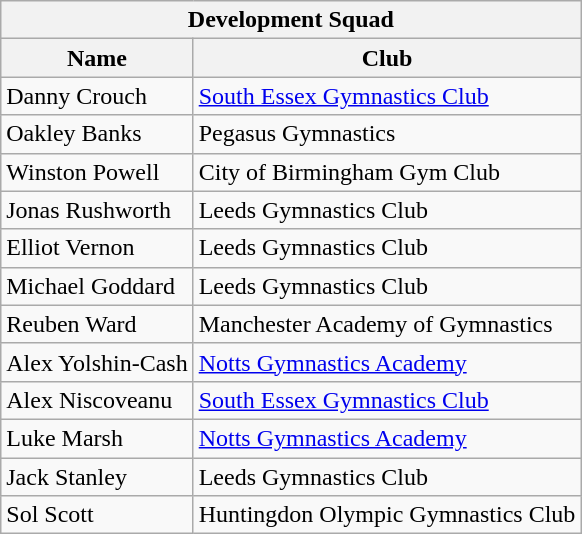<table class="wikitable">
<tr>
<th colspan="2">Development Squad</th>
</tr>
<tr>
<th>Name</th>
<th>Club</th>
</tr>
<tr>
<td>Danny Crouch</td>
<td><a href='#'>South Essex Gymnastics Club</a></td>
</tr>
<tr>
<td>Oakley Banks</td>
<td>Pegasus Gymnastics</td>
</tr>
<tr>
<td>Winston Powell</td>
<td>City of Birmingham Gym Club</td>
</tr>
<tr>
<td>Jonas Rushworth</td>
<td>Leeds Gymnastics Club</td>
</tr>
<tr>
<td>Elliot Vernon</td>
<td>Leeds Gymnastics Club</td>
</tr>
<tr>
<td>Michael Goddard</td>
<td>Leeds Gymnastics Club</td>
</tr>
<tr>
<td>Reuben Ward</td>
<td>Manchester Academy of Gymnastics</td>
</tr>
<tr>
<td>Alex Yolshin-Cash</td>
<td><a href='#'>Notts Gymnastics Academy</a></td>
</tr>
<tr>
<td>Alex Niscoveanu</td>
<td><a href='#'>South Essex Gymnastics Club</a></td>
</tr>
<tr>
<td>Luke Marsh</td>
<td><a href='#'>Notts Gymnastics Academy</a></td>
</tr>
<tr>
<td>Jack Stanley</td>
<td>Leeds Gymnastics Club</td>
</tr>
<tr>
<td>Sol Scott</td>
<td>Huntingdon Olympic Gymnastics Club</td>
</tr>
</table>
